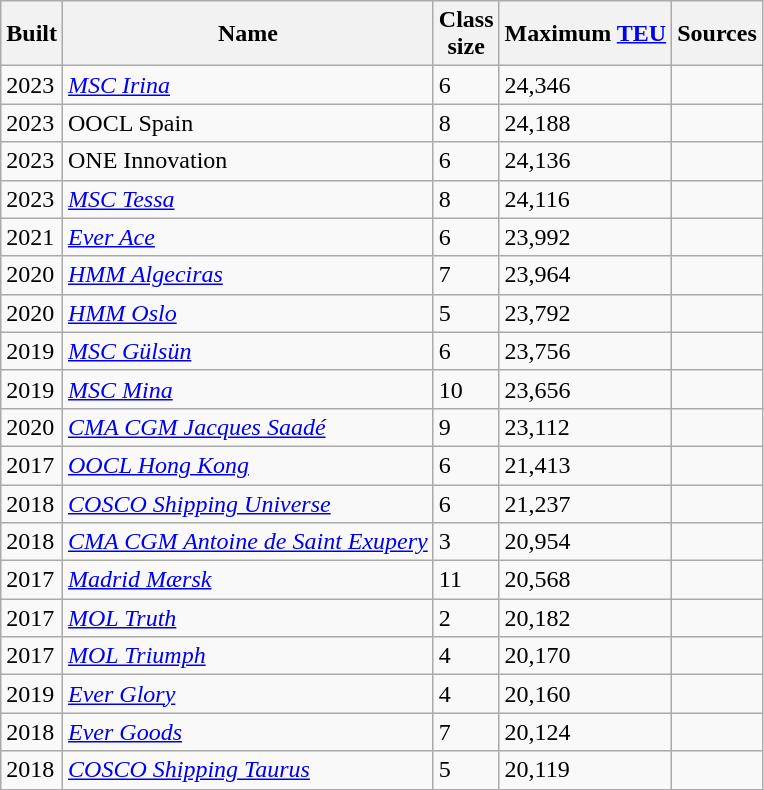<table class="wikitable">
<tr>
<th>Built</th>
<th>Name</th>
<th>Class<br>size</th>
<th>Maximum <a href='#'>TEU</a></th>
<th>Sources</th>
</tr>
<tr>
<td>2023</td>
<td><em><a href='#'>MSC Irina</a></em></td>
<td>6</td>
<td>24,346</td>
<td></td>
</tr>
<tr>
<td>2023</td>
<td>OOCL Spain</td>
<td>8</td>
<td>24,188</td>
<td></td>
</tr>
<tr>
<td>2023</td>
<td>ONE Innovation</td>
<td>6</td>
<td>24,136</td>
<td></td>
</tr>
<tr>
<td>2023</td>
<td><em><a href='#'>MSC Tessa</a></em></td>
<td>8</td>
<td>24,116</td>
<td></td>
</tr>
<tr>
<td>2021</td>
<td><em><a href='#'>Ever Ace</a></em></td>
<td>6</td>
<td>23,992</td>
<td></td>
</tr>
<tr>
<td>2020</td>
<td><em><a href='#'>HMM Algeciras</a></em></td>
<td>7</td>
<td>23,964</td>
<td></td>
</tr>
<tr>
<td>2020</td>
<td><em><a href='#'>HMM Oslo</a></em></td>
<td>5</td>
<td>23,792</td>
<td></td>
</tr>
<tr>
<td>2019</td>
<td><em><a href='#'>MSC Gülsün</a></em></td>
<td>6</td>
<td>23,756</td>
<td></td>
</tr>
<tr>
<td>2019</td>
<td><em><a href='#'>MSC Mina</a></em></td>
<td>10</td>
<td>23,656</td>
<td></td>
</tr>
<tr>
<td>2020</td>
<td><em><a href='#'>CMA CGM Jacques Saadé</a></em></td>
<td>9</td>
<td>23,112</td>
<td></td>
</tr>
<tr>
<td>2017</td>
<td><em><a href='#'>OOCL Hong Kong</a></em></td>
<td>6</td>
<td>21,413</td>
<td></td>
</tr>
<tr>
<td>2018</td>
<td><em><a href='#'>COSCO Shipping Universe</a></em></td>
<td>6</td>
<td>21,237</td>
<td></td>
</tr>
<tr>
<td>2018</td>
<td><em><a href='#'>CMA CGM Antoine de Saint Exupery</a></em></td>
<td>3</td>
<td>20,954</td>
<td></td>
</tr>
<tr>
<td>2017</td>
<td><em><a href='#'>Madrid Mærsk</a></em></td>
<td>11</td>
<td>20,568</td>
<td></td>
</tr>
<tr>
<td>2017</td>
<td><em><a href='#'>MOL Truth</a></em></td>
<td>2</td>
<td>20,182</td>
<td></td>
</tr>
<tr>
<td>2017</td>
<td><em><a href='#'>MOL Triumph</a></em></td>
<td>4</td>
<td>20,170</td>
<td></td>
</tr>
<tr>
<td>2019</td>
<td><em><a href='#'>Ever Glory</a></em></td>
<td>4</td>
<td>20,160</td>
<td></td>
</tr>
<tr>
<td>2018</td>
<td><em><a href='#'>Ever Goods</a></em></td>
<td>7</td>
<td>20,124</td>
<td></td>
</tr>
<tr>
<td>2018</td>
<td><em><a href='#'>COSCO Shipping Taurus</a></em></td>
<td>5</td>
<td>20,119</td>
<td></td>
</tr>
</table>
